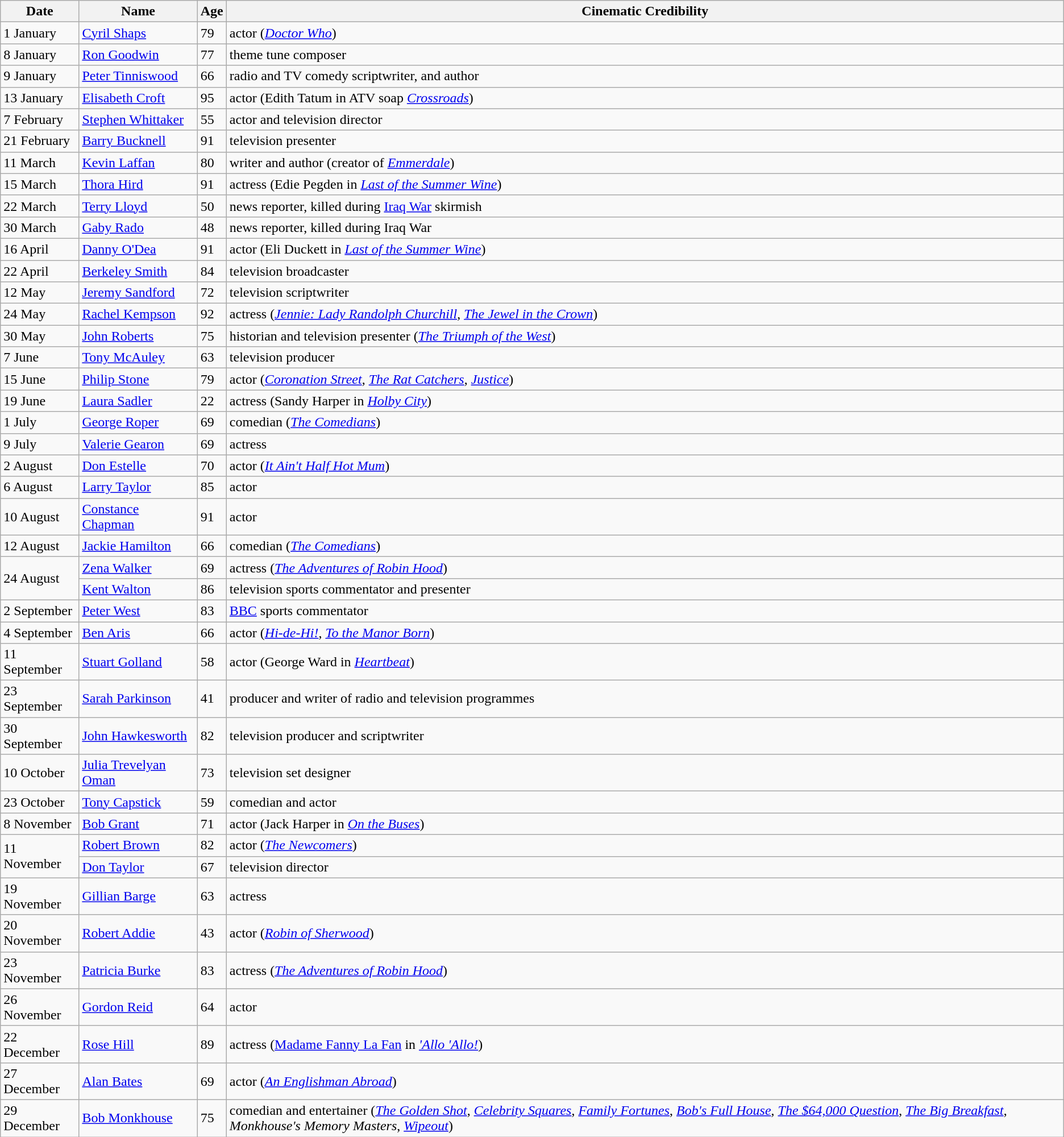<table class="wikitable">
<tr>
<th>Date</th>
<th>Name</th>
<th>Age</th>
<th>Cinematic Credibility</th>
</tr>
<tr>
<td>1 January</td>
<td><a href='#'>Cyril Shaps</a></td>
<td>79</td>
<td>actor (<em><a href='#'>Doctor Who</a></em>)</td>
</tr>
<tr>
<td>8 January</td>
<td><a href='#'>Ron Goodwin</a></td>
<td>77</td>
<td>theme tune composer</td>
</tr>
<tr>
<td>9 January</td>
<td><a href='#'>Peter Tinniswood</a></td>
<td>66</td>
<td>radio and TV comedy scriptwriter, and author</td>
</tr>
<tr>
<td>13 January</td>
<td><a href='#'>Elisabeth Croft</a></td>
<td>95</td>
<td>actor (Edith Tatum in ATV soap <em><a href='#'>Crossroads</a></em>)</td>
</tr>
<tr>
<td>7 February</td>
<td><a href='#'>Stephen Whittaker</a></td>
<td>55</td>
<td>actor and television director</td>
</tr>
<tr>
<td>21 February</td>
<td><a href='#'>Barry Bucknell</a></td>
<td>91</td>
<td>television presenter</td>
</tr>
<tr>
<td>11 March</td>
<td><a href='#'>Kevin Laffan</a></td>
<td>80</td>
<td>writer and author (creator of <em><a href='#'>Emmerdale</a></em>)</td>
</tr>
<tr>
<td>15 March</td>
<td><a href='#'>Thora Hird</a></td>
<td>91</td>
<td>actress (Edie Pegden in <em><a href='#'>Last of the Summer Wine</a></em>)</td>
</tr>
<tr>
<td>22 March</td>
<td><a href='#'>Terry Lloyd</a></td>
<td>50</td>
<td>news reporter, killed during <a href='#'>Iraq War</a> skirmish</td>
</tr>
<tr>
<td>30 March</td>
<td><a href='#'>Gaby Rado</a></td>
<td>48</td>
<td>news reporter, killed during Iraq War</td>
</tr>
<tr>
<td>16 April</td>
<td><a href='#'>Danny O'Dea</a></td>
<td>91</td>
<td>actor (Eli Duckett in <em><a href='#'>Last of the Summer Wine</a></em>)</td>
</tr>
<tr>
<td>22 April</td>
<td><a href='#'>Berkeley Smith</a></td>
<td>84</td>
<td>television broadcaster</td>
</tr>
<tr>
<td>12 May</td>
<td><a href='#'>Jeremy Sandford</a></td>
<td>72</td>
<td>television scriptwriter</td>
</tr>
<tr>
<td>24 May</td>
<td><a href='#'>Rachel Kempson</a></td>
<td>92</td>
<td>actress (<em><a href='#'>Jennie: Lady Randolph Churchill</a></em>, <em><a href='#'>The Jewel in the Crown</a></em>)</td>
</tr>
<tr>
<td>30 May</td>
<td><a href='#'>John Roberts</a></td>
<td>75</td>
<td>historian and television presenter (<em><a href='#'>The Triumph of the West</a></em>)</td>
</tr>
<tr>
<td>7 June</td>
<td><a href='#'>Tony McAuley</a></td>
<td>63</td>
<td>television producer</td>
</tr>
<tr>
<td>15 June</td>
<td><a href='#'>Philip Stone</a></td>
<td>79</td>
<td>actor (<em><a href='#'>Coronation Street</a></em>, <em><a href='#'>The Rat Catchers</a></em>, <em><a href='#'>Justice</a></em>)</td>
</tr>
<tr>
<td>19 June</td>
<td><a href='#'>Laura Sadler</a></td>
<td>22</td>
<td>actress (Sandy Harper in <em><a href='#'>Holby City</a></em>)</td>
</tr>
<tr>
<td>1 July</td>
<td><a href='#'>George Roper</a></td>
<td>69</td>
<td>comedian (<em><a href='#'>The Comedians</a></em>)</td>
</tr>
<tr>
<td>9 July</td>
<td><a href='#'>Valerie Gearon</a></td>
<td>69</td>
<td>actress</td>
</tr>
<tr>
<td>2 August</td>
<td><a href='#'>Don Estelle</a></td>
<td>70</td>
<td>actor (<em><a href='#'>It Ain't Half Hot Mum</a></em>)</td>
</tr>
<tr>
<td>6 August</td>
<td><a href='#'>Larry Taylor</a></td>
<td>85</td>
<td>actor</td>
</tr>
<tr>
<td>10 August</td>
<td><a href='#'>Constance Chapman</a></td>
<td>91</td>
<td>actor</td>
</tr>
<tr>
<td>12 August</td>
<td><a href='#'>Jackie Hamilton</a></td>
<td>66</td>
<td>comedian (<em><a href='#'>The Comedians</a></em>)</td>
</tr>
<tr>
<td rowspan="2">24 August</td>
<td><a href='#'>Zena Walker</a></td>
<td>69</td>
<td>actress (<em><a href='#'>The Adventures of Robin Hood</a></em>)</td>
</tr>
<tr>
<td><a href='#'>Kent Walton</a></td>
<td>86</td>
<td>television sports commentator and presenter</td>
</tr>
<tr>
<td>2 September</td>
<td><a href='#'>Peter West</a></td>
<td>83</td>
<td><a href='#'>BBC</a> sports commentator</td>
</tr>
<tr>
<td>4 September</td>
<td><a href='#'>Ben Aris</a></td>
<td>66</td>
<td>actor (<em><a href='#'>Hi-de-Hi!</a></em>, <em><a href='#'>To the Manor Born</a></em>)</td>
</tr>
<tr>
<td>11 September</td>
<td><a href='#'>Stuart Golland</a></td>
<td>58</td>
<td>actor (George Ward in <em><a href='#'>Heartbeat</a></em>)</td>
</tr>
<tr>
<td>23 September</td>
<td><a href='#'>Sarah Parkinson</a></td>
<td>41</td>
<td>producer and writer of radio and television programmes</td>
</tr>
<tr>
<td>30 September</td>
<td><a href='#'>John Hawkesworth</a></td>
<td>82</td>
<td>television producer and scriptwriter</td>
</tr>
<tr>
<td>10 October</td>
<td><a href='#'>Julia Trevelyan Oman</a></td>
<td>73</td>
<td>television set designer</td>
</tr>
<tr>
<td>23 October</td>
<td><a href='#'>Tony Capstick</a></td>
<td>59</td>
<td>comedian and actor</td>
</tr>
<tr>
<td>8 November</td>
<td><a href='#'>Bob Grant</a></td>
<td>71</td>
<td>actor (Jack Harper in <em><a href='#'>On the Buses</a></em>)</td>
</tr>
<tr>
<td rowspan="2">11 November</td>
<td><a href='#'>Robert Brown</a></td>
<td>82</td>
<td>actor (<em><a href='#'>The Newcomers</a></em>)</td>
</tr>
<tr>
<td><a href='#'>Don Taylor</a></td>
<td>67</td>
<td>television director</td>
</tr>
<tr>
<td>19 November</td>
<td><a href='#'>Gillian Barge</a></td>
<td>63</td>
<td>actress</td>
</tr>
<tr>
<td>20 November</td>
<td><a href='#'>Robert Addie</a></td>
<td>43</td>
<td>actor (<em><a href='#'>Robin of Sherwood</a></em>)</td>
</tr>
<tr>
<td>23 November</td>
<td><a href='#'>Patricia Burke</a></td>
<td>83</td>
<td>actress (<em><a href='#'>The Adventures of Robin Hood</a></em>)</td>
</tr>
<tr>
<td>26 November</td>
<td><a href='#'>Gordon Reid</a></td>
<td>64</td>
<td>actor</td>
</tr>
<tr>
<td>22 December</td>
<td><a href='#'>Rose Hill</a></td>
<td>89</td>
<td>actress (<a href='#'>Madame Fanny La Fan</a> in <em><a href='#'>'Allo 'Allo!</a></em>)</td>
</tr>
<tr>
<td>27 December</td>
<td><a href='#'>Alan Bates</a></td>
<td>69</td>
<td>actor (<em><a href='#'>An Englishman Abroad</a></em>)</td>
</tr>
<tr>
<td>29 December</td>
<td><a href='#'>Bob Monkhouse</a></td>
<td>75</td>
<td>comedian and entertainer (<em><a href='#'>The Golden Shot</a></em>, <em><a href='#'>Celebrity Squares</a></em>, <em><a href='#'>Family Fortunes</a></em>, <em><a href='#'>Bob's Full House</a></em>, <em><a href='#'>The $64,000 Question</a></em>, <em><a href='#'>The Big Breakfast</a></em>, <em>Monkhouse's Memory Masters</em>, <em><a href='#'>Wipeout</a></em>)</td>
</tr>
</table>
